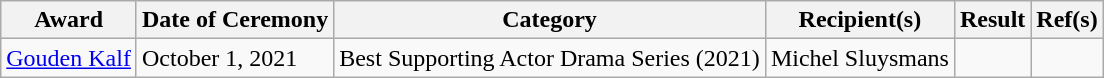<table class="wikitable">
<tr>
<th>Award</th>
<th>Date of Ceremony</th>
<th>Category</th>
<th>Recipient(s)</th>
<th>Result</th>
<th>Ref(s)</th>
</tr>
<tr>
<td><a href='#'>Gouden Kalf</a></td>
<td>October 1, 2021</td>
<td>Best Supporting Actor Drama Series (2021)</td>
<td>Michel Sluysmans</td>
<td></td>
<td></td>
</tr>
</table>
